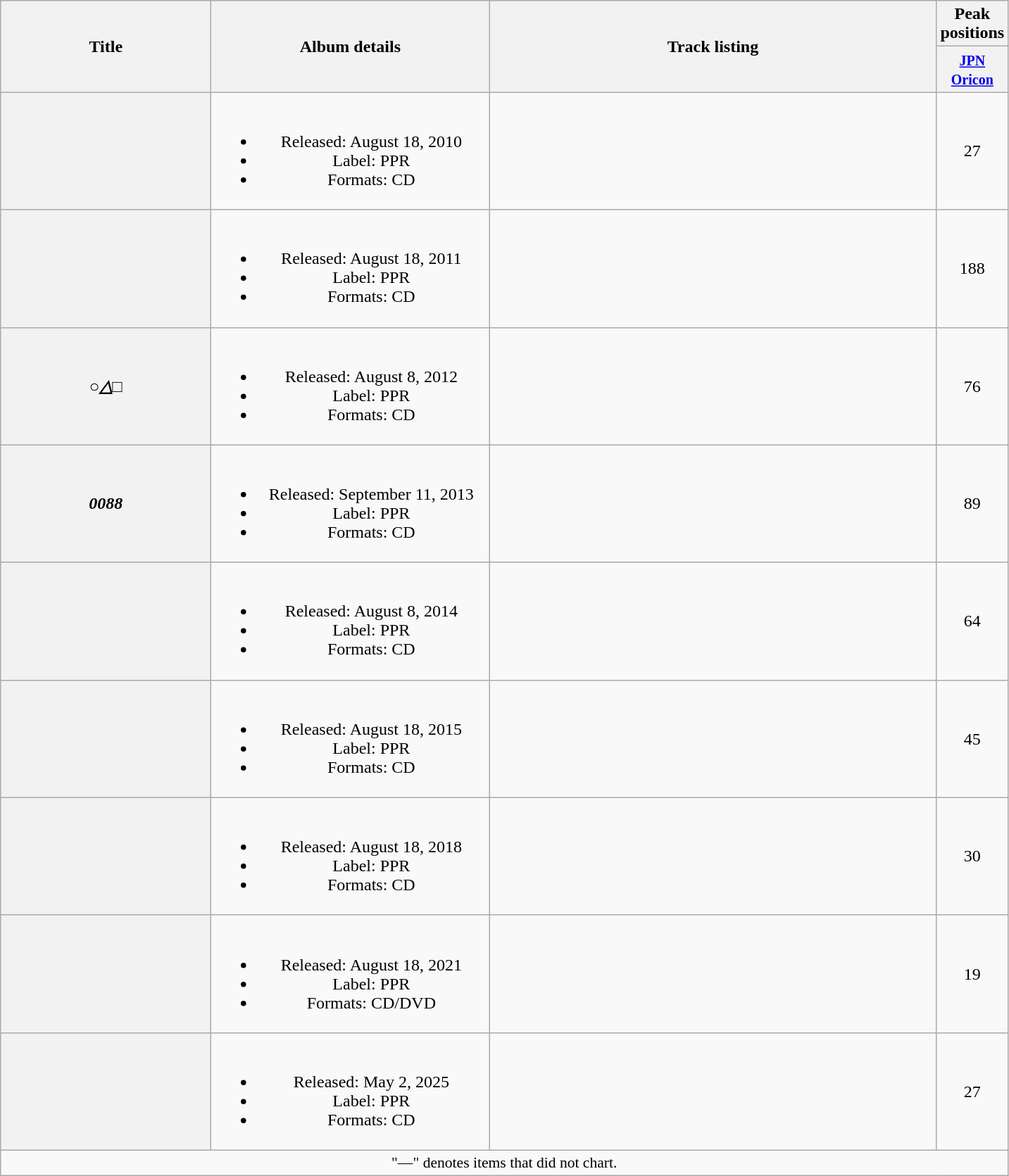<table class="wikitable plainrowheaders" style="text-align:center;">
<tr>
<th style="width:12em;" rowspan="2">Title</th>
<th style="width:16em;" rowspan="2">Album details</th>
<th style="width:26em;" rowspan="2">Track listing</th>
<th>Peak positions</th>
</tr>
<tr>
<th style="width:2.5em;"><small><a href='#'>JPN<br>Oricon</a></small><br></th>
</tr>
<tr>
<th scope="row"></th>
<td><br><ul><li>Released: August 18, 2010 </li><li>Label: PPR</li><li>Formats: CD </li></ul></td>
<td><br></td>
<td>27</td>
</tr>
<tr>
<th scope="row"></th>
<td><br><ul><li>Released: August 18, 2011 </li><li>Label: PPR</li><li>Formats: CD </li></ul></td>
<td><br></td>
<td>188</td>
</tr>
<tr>
<th scope="row"><strong><em>○△□</em></strong></th>
<td><br><ul><li>Released: August 8, 2012 </li><li>Label: PPR</li><li>Formats: CD </li></ul></td>
<td><br></td>
<td>76</td>
</tr>
<tr>
<th scope="row"><strong><em>0088</em></strong></th>
<td><br><ul><li>Released: September 11, 2013 </li><li>Label: PPR</li><li>Formats: CD </li></ul></td>
<td><br></td>
<td>89</td>
</tr>
<tr>
<th scope="row"></th>
<td><br><ul><li>Released: August 8, 2014 </li><li>Label: PPR</li><li>Formats: CD </li></ul></td>
<td><br></td>
<td>64</td>
</tr>
<tr>
<th scope="row"></th>
<td><br><ul><li>Released: August 18, 2015 </li><li>Label: PPR</li><li>Formats: CD </li></ul></td>
<td><br></td>
<td>45</td>
</tr>
<tr>
<th scope="row"></th>
<td><br><ul><li>Released: August 18, 2018 </li><li>Label: PPR</li><li>Formats: CD </li></ul></td>
<td><br></td>
<td>30</td>
</tr>
<tr>
<th scope="row"></th>
<td><br><ul><li>Released: August 18, 2021 </li><li>Label: PPR</li><li>Formats: CD/DVD </li></ul></td>
<td><br></td>
<td>19</td>
</tr>
<tr>
<th scope="row"></th>
<td><br><ul><li>Released: May 2, 2025 </li><li>Label: PPR</li><li>Formats: CD </li></ul></td>
<td><br></td>
<td>27</td>
</tr>
<tr>
<td colspan="12" align="center" style="font-size:90%;">"—" denotes items that did not chart.</td>
</tr>
</table>
